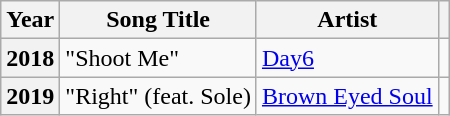<table class="wikitable plainrowheaders sortable">
<tr>
<th scope="col">Year</th>
<th scope="col">Song Title</th>
<th scope="col">Artist</th>
<th scope="col" class="unsortable"></th>
</tr>
<tr>
<th scope="row">2018</th>
<td>"Shoot Me"</td>
<td><a href='#'>Day6</a></td>
<td style="text-align:center"></td>
</tr>
<tr>
<th scope="row">2019</th>
<td>"Right" (feat. Sole)</td>
<td><a href='#'>Brown Eyed Soul</a></td>
<td style="text-align:center"></td>
</tr>
</table>
